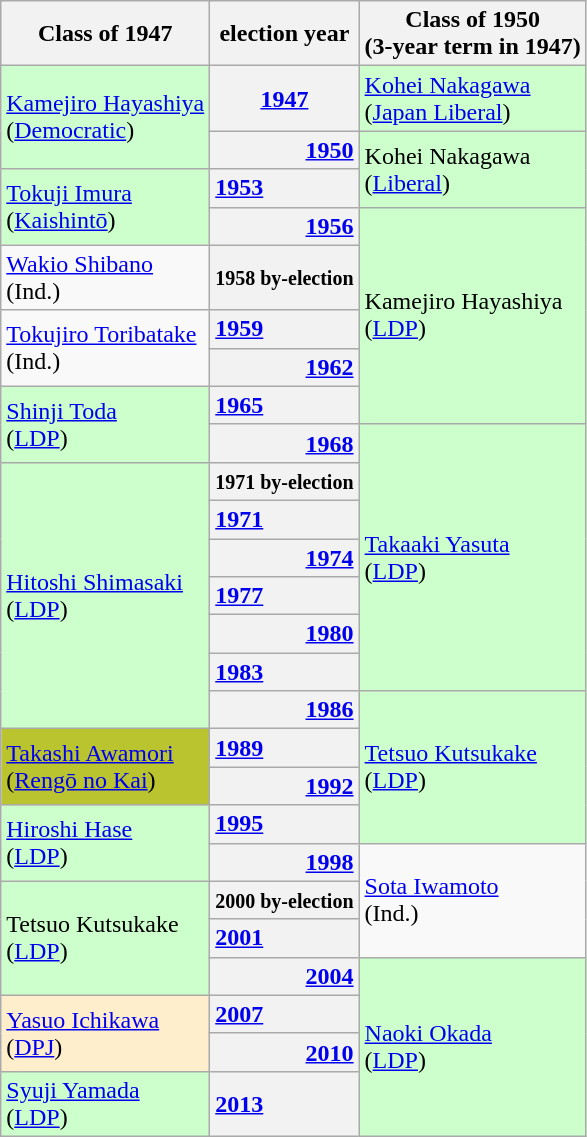<table class="wikitable" border="1">
<tr>
<th>Class of 1947</th>
<th>election year</th>
<th>Class of 1950<br>(3-year term in 1947)</th>
</tr>
<tr>
<td rowspan="2" bgcolor="#CCFFCD"><a href='#'>Kamejiro Hayashiya</a><br>(<a href='#'>Democratic</a>)</td>
<th style="text-align: center"><a href='#'>1947</a></th>
<td bgcolor="#CCFFCC"><a href='#'>Kohei Nakagawa</a><br>(<a href='#'>Japan Liberal</a>)</td>
</tr>
<tr>
<th style="text-align: right"><a href='#'>1950</a></th>
<td rowspan="2" bgcolor="#CCFFCC">Kohei Nakagawa<br>(<a href='#'>Liberal</a>)</td>
</tr>
<tr>
<td rowspan="2" bgcolor="#CCFFCC"><a href='#'>Tokuji Imura</a><br>(<a href='#'>Kaishintō</a>)</td>
<th style="text-align: left"><a href='#'>1953</a></th>
</tr>
<tr>
<th style="text-align: right"><a href='#'>1956</a></th>
<td rowspan="5" bgcolor="#CCFFCC">Kamejiro Hayashiya<br>(<a href='#'>LDP</a>)</td>
</tr>
<tr>
<td><a href='#'>Wakio Shibano</a><br>(Ind.)</td>
<th style="text-align: left"><small>1958 by-election</small></th>
</tr>
<tr>
<td rowspan="2"><a href='#'>Tokujiro Toribatake</a><br>(Ind.)</td>
<th style="text-align: left"><a href='#'>1959</a></th>
</tr>
<tr>
<th style="text-align: right"><a href='#'>1962</a></th>
</tr>
<tr>
<td rowspan="2" bgcolor="#CCFFCC"><a href='#'>Shinji Toda</a><br>(<a href='#'>LDP</a>)</td>
<th style="text-align: left"><a href='#'>1965</a></th>
</tr>
<tr>
<th style="text-align: right"><a href='#'>1968</a></th>
<td rowspan="7" bgcolor="#CCFFCC"><a href='#'>Takaaki Yasuta</a><br>(<a href='#'>LDP</a>)</td>
</tr>
<tr>
<td rowspan="7" bgcolor="#CCFFCC"><a href='#'>Hitoshi Shimasaki</a><br>(<a href='#'>LDP</a>)</td>
<th style="text-align: left"><small>1971 by-election</small></th>
</tr>
<tr>
<th style="text-align: left"><a href='#'>1971</a></th>
</tr>
<tr>
<th style="text-align: right"><a href='#'>1974</a></th>
</tr>
<tr>
<th style="text-align: left"><a href='#'>1977</a></th>
</tr>
<tr>
<th style="text-align: right"><a href='#'>1980</a></th>
</tr>
<tr>
<th style="text-align: left"><a href='#'>1983</a></th>
</tr>
<tr>
<th style="text-align: right"><a href='#'>1986</a></th>
<td rowspan="4" bgcolor="#CCFFCC"><a href='#'>Tetsuo Kutsukake</a><br>(<a href='#'>LDP</a>)</td>
</tr>
<tr>
<td rowspan="2" bgcolor="#B9C42F"><a href='#'>Takashi Awamori</a><br>(<a href='#'>Rengō no Kai</a>)</td>
<th style="text-align: left"><a href='#'>1989</a></th>
</tr>
<tr>
<th style="text-align: right"><a href='#'>1992</a></th>
</tr>
<tr>
<td rowspan="2" bgcolor="#CCFFCC"><a href='#'>Hiroshi Hase</a><br>(<a href='#'>LDP</a>)</td>
<th style="text-align: left"><a href='#'>1995</a></th>
</tr>
<tr>
<th style="text-align: right"><a href='#'>1998</a></th>
<td rowspan="3"><a href='#'>Sota Iwamoto</a><br>(Ind.)</td>
</tr>
<tr>
<td rowspan="3" bgcolor="#CCFFCC">Tetsuo Kutsukake<br>(<a href='#'>LDP</a>)</td>
<th style="text-align: left"><small>2000 by-election</small></th>
</tr>
<tr>
<th style="text-align: left"><a href='#'>2001</a></th>
</tr>
<tr>
<th style="text-align: right"><a href='#'>2004</a></th>
<td rowspan="4" bgcolor="#CCFFCC"><a href='#'>Naoki Okada</a><br>(<a href='#'>LDP</a>)</td>
</tr>
<tr>
<td rowspan="2" bgcolor="#FFEECC"><a href='#'>Yasuo Ichikawa</a><br>(<a href='#'>DPJ</a>)</td>
<th style="text-align: left"><a href='#'>2007</a></th>
</tr>
<tr>
<th style="text-align: right"><a href='#'>2010</a></th>
</tr>
<tr>
<td bgcolor="#CCFFCC"><a href='#'>Syuji Yamada</a><br>(<a href='#'>LDP</a>)</td>
<th style="text-align: left"><a href='#'>2013</a></th>
</tr>
</table>
